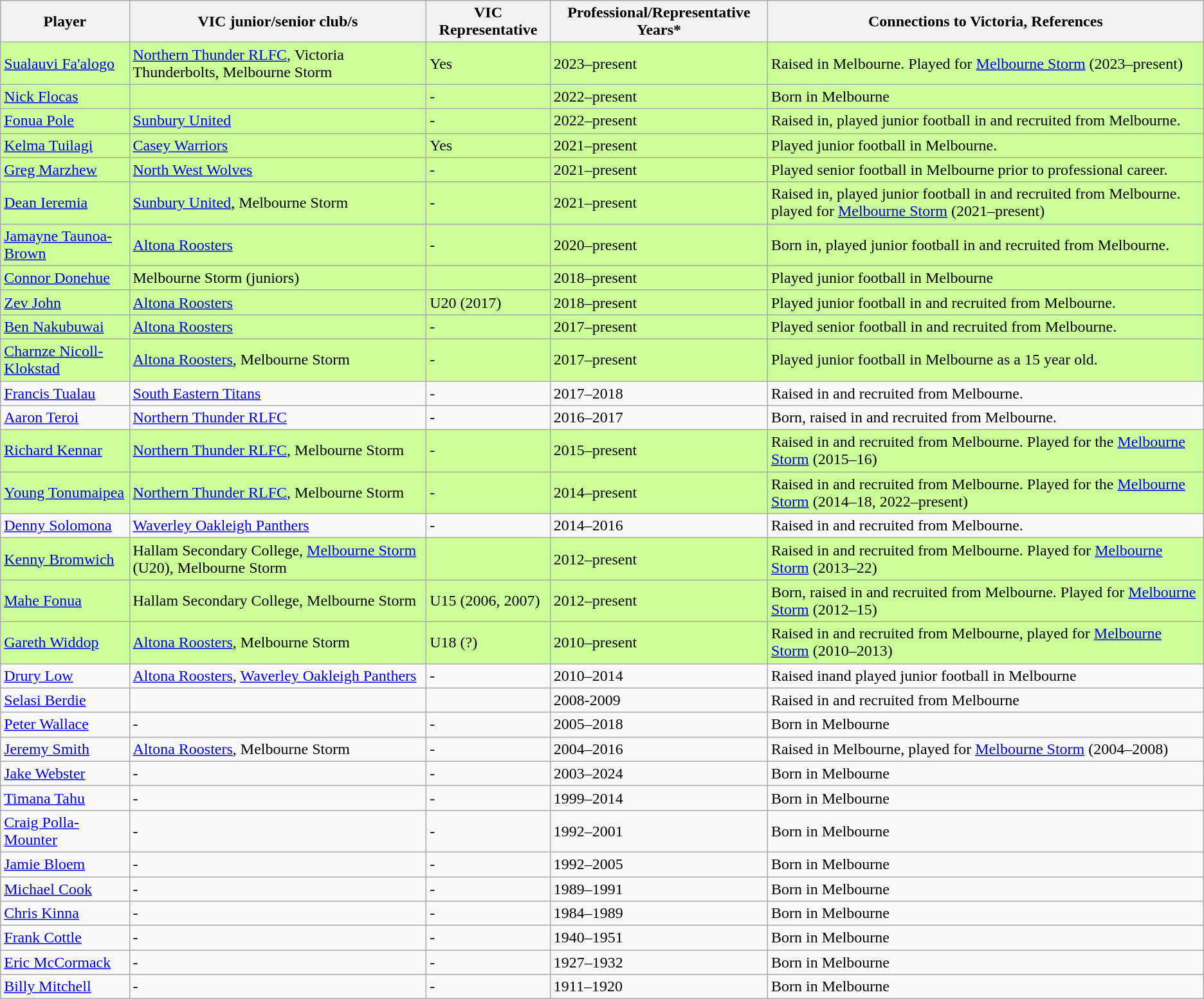<table class="wikitable sortable">
<tr>
<th>Player</th>
<th>VIC junior/senior club/s</th>
<th>VIC Representative</th>
<th>Professional/Representative Years*</th>
<th>Connections to Victoria, References</th>
</tr>
<tr bgcolor="#CCFF99">
<td><a href='#'>Sualauvi Fa'alogo</a></td>
<td><a href='#'>Northern Thunder RLFC</a>, Victoria Thunderbolts, Melbourne Storm</td>
<td>Yes</td>
<td>2023–present</td>
<td>Raised in Melbourne.  Played for <a href='#'>Melbourne Storm</a> (2023–present)</td>
</tr>
<tr bgcolor="#CCFF99">
<td><a href='#'>Nick Flocas</a></td>
<td></td>
<td>-</td>
<td>2022–present</td>
<td>Born in Melbourne</td>
</tr>
<tr bgcolor="#CCFF99">
<td><a href='#'>Fonua Pole</a></td>
<td><a href='#'>Sunbury United</a></td>
<td>-</td>
<td>2022–present</td>
<td>Raised in, played junior football in and recruited from Melbourne.</td>
</tr>
<tr bgcolor="#CCFF99">
<td><a href='#'>Kelma Tuilagi</a></td>
<td><a href='#'>Casey Warriors</a></td>
<td>Yes</td>
<td>2021–present</td>
<td>Played junior football in Melbourne.</td>
</tr>
<tr bgcolor="#CCFF99">
<td><a href='#'>Greg Marzhew</a></td>
<td><a href='#'>North West Wolves</a></td>
<td>-</td>
<td>2021–present</td>
<td>Played senior football in Melbourne prior to professional career.</td>
</tr>
<tr bgcolor="#CCFF99">
<td><a href='#'>Dean Ieremia</a></td>
<td><a href='#'>Sunbury United</a>, Melbourne Storm</td>
<td>-</td>
<td>2021–present</td>
<td>Raised in, played junior football in and recruited from Melbourne. played for <a href='#'>Melbourne Storm</a> (2021–present)</td>
</tr>
<tr bgcolor="#CCFF99">
<td><a href='#'>Jamayne Taunoa-Brown</a></td>
<td><a href='#'>Altona Roosters</a></td>
<td>-</td>
<td>2020–present</td>
<td>Born in, played junior football in and recruited from Melbourne.</td>
</tr>
<tr bgcolor="#CCFF99">
<td><a href='#'>Connor Donehue</a></td>
<td>Melbourne Storm (juniors)</td>
<td></td>
<td>2018–present</td>
<td>Played junior football in Melbourne</td>
</tr>
<tr bgcolor="#CCFF99">
<td><a href='#'>Zev John</a></td>
<td><a href='#'>Altona Roosters</a></td>
<td>U20 (2017)</td>
<td>2018–present</td>
<td>Played junior football in and recruited from Melbourne.</td>
</tr>
<tr bgcolor="#CCFF99">
<td><a href='#'>Ben Nakubuwai</a></td>
<td><a href='#'>Altona Roosters</a></td>
<td>-</td>
<td>2017–present</td>
<td>Played senior football in and recruited from Melbourne.</td>
</tr>
<tr bgcolor="#CCFF99">
<td><a href='#'>Charnze Nicoll-Klokstad</a></td>
<td><a href='#'>Altona Roosters</a>, Melbourne Storm</td>
<td>-</td>
<td>2017–present</td>
<td>Played junior football in Melbourne as a 15 year old.</td>
</tr>
<tr>
<td><a href='#'>Francis Tualau</a></td>
<td><a href='#'>South Eastern Titans</a></td>
<td>-</td>
<td>2017–2018</td>
<td>Raised in and recruited from Melbourne.</td>
</tr>
<tr>
<td><a href='#'>Aaron Teroi</a></td>
<td><a href='#'>Northern Thunder RLFC</a></td>
<td>-</td>
<td>2016–2017</td>
<td>Born, raised in and recruited from Melbourne.</td>
</tr>
<tr bgcolor="#CCFF99">
<td><a href='#'>Richard Kennar</a></td>
<td><a href='#'>Northern Thunder RLFC</a>, Melbourne Storm</td>
<td>-</td>
<td>2015–present</td>
<td>Raised in and recruited from Melbourne. Played for the <a href='#'>Melbourne Storm</a> (2015–16)</td>
</tr>
<tr bgcolor="#CCFF99">
<td><a href='#'>Young Tonumaipea</a></td>
<td><a href='#'>Northern Thunder RLFC</a>, Melbourne Storm</td>
<td>-</td>
<td>2014–present</td>
<td>Raised in and recruited from Melbourne. Played for the <a href='#'>Melbourne Storm</a> (2014–18, 2022–present)</td>
</tr>
<tr>
<td><a href='#'>Denny Solomona</a></td>
<td><a href='#'>Waverley Oakleigh Panthers</a></td>
<td>-</td>
<td>2014–2016</td>
<td>Raised in and recruited from Melbourne.</td>
</tr>
<tr bgcolor="#CCFF99">
<td><a href='#'>Kenny Bromwich</a></td>
<td>Hallam Secondary College, <a href='#'>Melbourne Storm</a> (U20), Melbourne Storm</td>
<td></td>
<td>2012–present</td>
<td>Raised in and recruited from Melbourne. Played for <a href='#'>Melbourne Storm</a> (2013–22)</td>
</tr>
<tr bgcolor="#CCFF99">
<td><a href='#'>Mahe Fonua</a></td>
<td>Hallam Secondary College, Melbourne Storm</td>
<td>U15 (2006, 2007)</td>
<td>2012–present</td>
<td>Born, raised in and recruited from Melbourne. Played for <a href='#'>Melbourne Storm</a> (2012–15)</td>
</tr>
<tr bgcolor="#CCFF99">
<td><a href='#'>Gareth Widdop</a></td>
<td><a href='#'>Altona Roosters</a>, Melbourne Storm</td>
<td>U18 (?)</td>
<td>2010–present</td>
<td>Raised in and recruited from Melbourne, played for <a href='#'>Melbourne Storm</a> (2010–2013)</td>
</tr>
<tr>
<td><a href='#'>Drury Low</a></td>
<td><a href='#'>Altona Roosters</a>, <a href='#'>Waverley Oakleigh Panthers</a></td>
<td>-</td>
<td>2010–2014</td>
<td>Raised inand played junior football in Melbourne</td>
</tr>
<tr>
<td><a href='#'>Selasi Berdie</a></td>
<td></td>
<td></td>
<td>2008-2009</td>
<td>Raised in and recruited from Melbourne</td>
</tr>
<tr>
<td><a href='#'>Peter Wallace</a></td>
<td>-</td>
<td>-</td>
<td>2005–2018</td>
<td>Born in Melbourne</td>
</tr>
<tr>
<td><a href='#'>Jeremy Smith</a></td>
<td><a href='#'>Altona Roosters</a>, Melbourne Storm</td>
<td>-</td>
<td>2004–2016</td>
<td>Raised in Melbourne, played for <a href='#'>Melbourne Storm</a> (2004–2008)</td>
</tr>
<tr>
<td><a href='#'>Jake Webster</a></td>
<td>-</td>
<td>-</td>
<td>2003–2024</td>
<td>Born in Melbourne</td>
</tr>
<tr>
<td><a href='#'>Timana Tahu</a></td>
<td>-</td>
<td>-</td>
<td>1999–2014</td>
<td>Born in Melbourne</td>
</tr>
<tr>
<td><a href='#'>Craig Polla-Mounter</a></td>
<td>-</td>
<td>-</td>
<td>1992–2001</td>
<td>Born in Melbourne</td>
</tr>
<tr>
<td><a href='#'>Jamie Bloem</a></td>
<td>-</td>
<td>-</td>
<td>1992–2005</td>
<td>Born in Melbourne</td>
</tr>
<tr>
<td><a href='#'>Michael Cook</a></td>
<td>-</td>
<td>-</td>
<td>1989–1991</td>
<td>Born in Melbourne</td>
</tr>
<tr>
<td><a href='#'>Chris Kinna</a></td>
<td>-</td>
<td>-</td>
<td>1984–1989</td>
<td>Born in Melbourne</td>
</tr>
<tr>
<td><a href='#'>Frank Cottle</a></td>
<td>-</td>
<td>-</td>
<td>1940–1951</td>
<td>Born in Melbourne</td>
</tr>
<tr>
<td><a href='#'>Eric McCormack</a></td>
<td>-</td>
<td>-</td>
<td>1927–1932</td>
<td>Born in Melbourne</td>
</tr>
<tr>
<td><a href='#'>Billy Mitchell</a></td>
<td>-</td>
<td>-</td>
<td>1911–1920</td>
<td>Born in Melbourne</td>
</tr>
</table>
